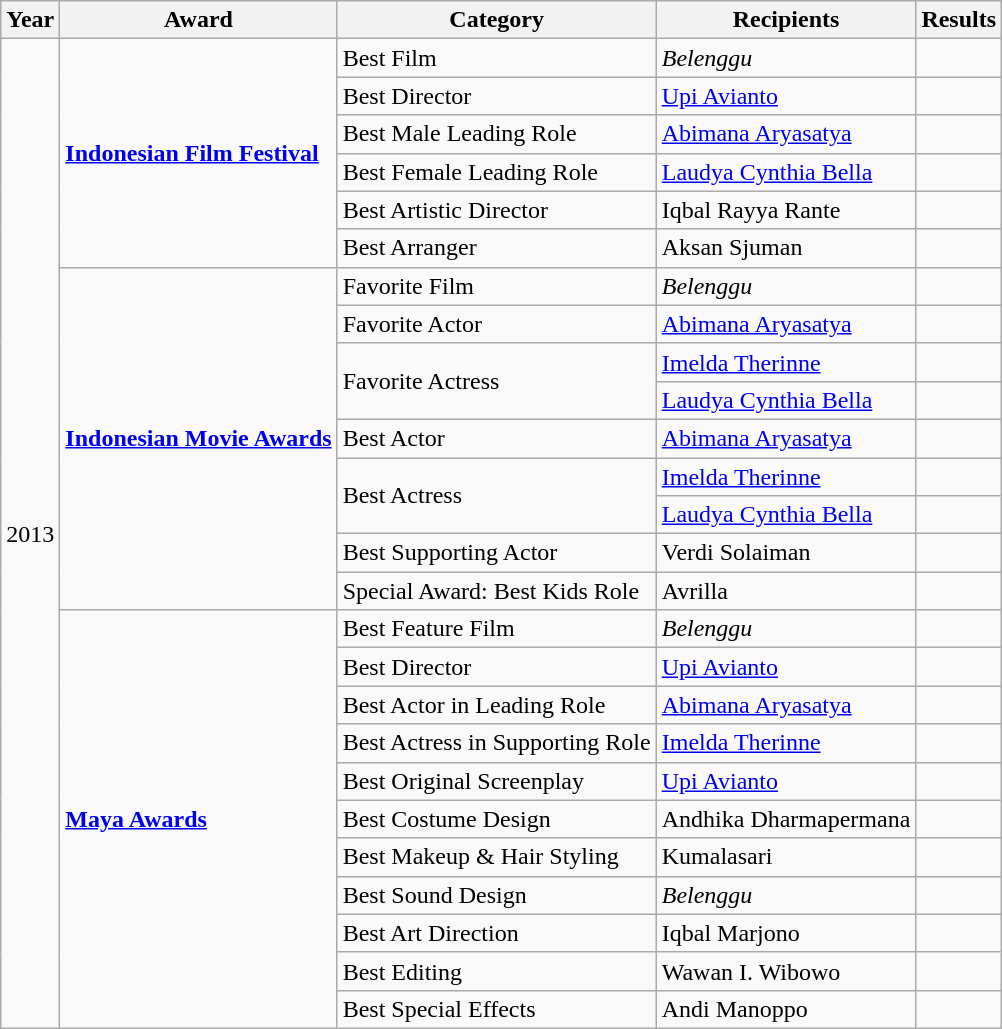<table class="wikitable">
<tr>
<th>Year</th>
<th>Award</th>
<th>Category</th>
<th>Recipients</th>
<th>Results</th>
</tr>
<tr>
<td rowspan= "26">2013</td>
<td rowspan= "6"><strong><a href='#'>Indonesian Film Festival</a></strong></td>
<td>Best Film</td>
<td><em>Belenggu</em></td>
<td></td>
</tr>
<tr>
<td>Best Director</td>
<td><a href='#'>Upi Avianto</a></td>
<td></td>
</tr>
<tr>
<td>Best Male Leading Role</td>
<td><a href='#'>Abimana Aryasatya</a></td>
<td></td>
</tr>
<tr>
<td>Best Female Leading Role</td>
<td><a href='#'>Laudya Cynthia Bella</a></td>
<td></td>
</tr>
<tr>
<td>Best Artistic Director</td>
<td>Iqbal Rayya Rante</td>
<td></td>
</tr>
<tr>
<td>Best Arranger</td>
<td>Aksan Sjuman</td>
<td></td>
</tr>
<tr>
<td rowspan= "9"><strong><a href='#'>Indonesian Movie Awards</a></strong></td>
<td>Favorite Film</td>
<td><em>Belenggu</em></td>
<td></td>
</tr>
<tr>
<td>Favorite Actor</td>
<td><a href='#'>Abimana Aryasatya</a></td>
<td></td>
</tr>
<tr>
<td rowspan= "2">Favorite Actress</td>
<td><a href='#'>Imelda Therinne</a></td>
<td></td>
</tr>
<tr>
<td><a href='#'>Laudya Cynthia Bella</a></td>
<td></td>
</tr>
<tr>
<td>Best Actor</td>
<td><a href='#'>Abimana Aryasatya</a></td>
<td></td>
</tr>
<tr>
<td rowspan= "2">Best Actress</td>
<td><a href='#'>Imelda Therinne</a></td>
<td></td>
</tr>
<tr>
<td><a href='#'>Laudya Cynthia Bella</a></td>
<td></td>
</tr>
<tr>
<td>Best Supporting Actor</td>
<td>Verdi Solaiman</td>
<td></td>
</tr>
<tr>
<td>Special Award: Best Kids Role</td>
<td>Avrilla</td>
<td></td>
</tr>
<tr>
<td rowspan= "11"><strong><a href='#'>Maya Awards</a></strong></td>
<td>Best Feature Film</td>
<td><em>Belenggu</em></td>
<td></td>
</tr>
<tr>
<td>Best Director</td>
<td><a href='#'>Upi Avianto</a></td>
<td></td>
</tr>
<tr>
<td>Best Actor in Leading Role</td>
<td><a href='#'>Abimana Aryasatya</a></td>
<td></td>
</tr>
<tr>
<td>Best Actress in Supporting Role</td>
<td><a href='#'>Imelda Therinne</a></td>
<td></td>
</tr>
<tr>
<td>Best Original Screenplay</td>
<td><a href='#'>Upi Avianto</a></td>
<td></td>
</tr>
<tr>
<td>Best Costume Design</td>
<td>Andhika Dharmapermana</td>
<td></td>
</tr>
<tr>
<td>Best Makeup & Hair Styling</td>
<td>Kumalasari</td>
<td></td>
</tr>
<tr>
<td>Best Sound Design</td>
<td><em>Belenggu</em></td>
<td></td>
</tr>
<tr>
<td>Best Art Direction</td>
<td>Iqbal Marjono</td>
<td></td>
</tr>
<tr>
<td>Best Editing</td>
<td>Wawan I. Wibowo</td>
<td></td>
</tr>
<tr>
<td>Best Special Effects</td>
<td>Andi Manoppo</td>
<td></td>
</tr>
</table>
